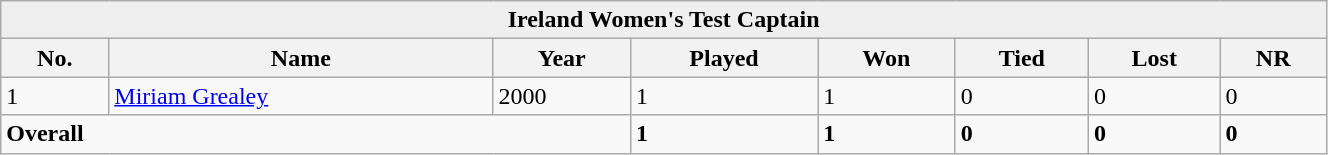<table class="wikitable" style="width:70%;">
<tr>
<th style="background:#efefef;" colspan="9">Ireland Women's Test Captain</th>
</tr>
<tr style="background:#efefef;">
<th>No.</th>
<th>Name</th>
<th>Year</th>
<th>Played</th>
<th>Won</th>
<th>Tied</th>
<th>Lost</th>
<th>NR</th>
</tr>
<tr>
<td>1</td>
<td><a href='#'>Miriam Grealey</a></td>
<td>2000</td>
<td>1</td>
<td>1</td>
<td>0</td>
<td>0</td>
<td>0</td>
</tr>
<tr>
<td colspan=3><strong>Overall</strong></td>
<td><strong>1</strong></td>
<td><strong>1</strong></td>
<td><strong>0</strong></td>
<td><strong>0</strong></td>
<td><strong>0</strong></td>
</tr>
</table>
